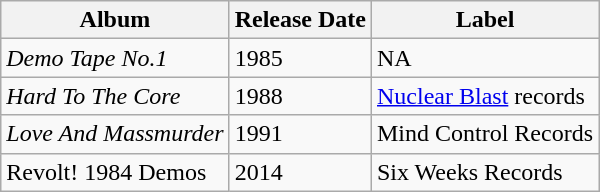<table class="wikitable sortable">
<tr>
<th>Album</th>
<th>Release Date</th>
<th>Label</th>
</tr>
<tr>
<td><em>Demo Tape No.1</em></td>
<td>1985</td>
<td>NA</td>
</tr>
<tr>
<td><em>Hard To The Core</em></td>
<td>1988</td>
<td><a href='#'>Nuclear Blast</a> records</td>
</tr>
<tr>
<td><em>Love And Massmurder</em></td>
<td>1991</td>
<td>Mind Control Records</td>
</tr>
<tr>
<td>Revolt! 1984 Demos</td>
<td>2014</td>
<td>Six Weeks Records</td>
</tr>
</table>
